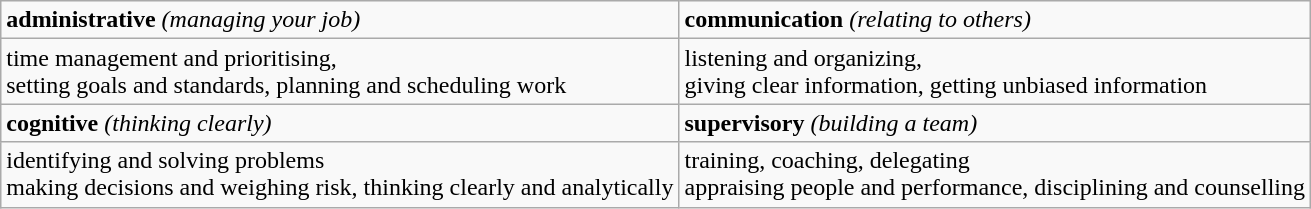<table class="wikitable" border="1">
<tr>
<td><strong>administrative</strong> <em>(managing your job)</em></td>
<td><strong>communication</strong> <em>(relating to others)</em></td>
</tr>
<tr>
<td>time management and prioritising,<br>setting goals and standards,
planning and scheduling work</td>
<td>listening and organizing,<br>giving clear information,
getting unbiased information</td>
</tr>
<tr>
<td><strong>cognitive</strong> <em>(thinking clearly)</em></td>
<td><strong>supervisory</strong> <em>(building a team)</em></td>
</tr>
<tr>
<td>identifying and solving problems<br>making decisions and weighing risk,
thinking clearly and analytically</td>
<td>training, coaching, delegating<br>appraising people and performance,
disciplining and counselling</td>
</tr>
</table>
